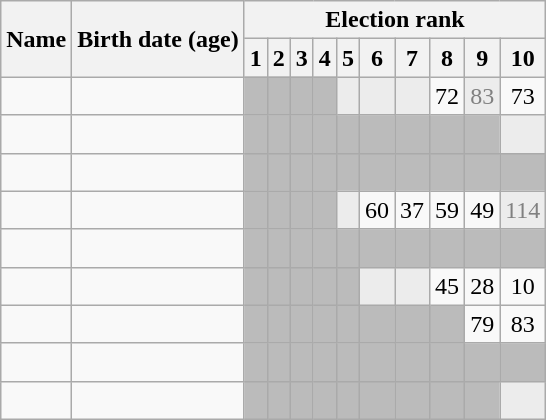<table class="wikitable sortable"  style="text-align:center;">
<tr>
<th rowspan="2">Name</th>
<th rowspan="2">Birth date (age)</th>
<th colspan="10" class="unsortable">Election rank</th>
</tr>
<tr>
<th data-sort-type="number">1</th>
<th data-sort-type="number">2</th>
<th data-sort-type="number">3</th>
<th data-sort-type="number">4</th>
<th data-sort-type="number">5</th>
<th data-sort-type="number">6</th>
<th data-sort-type="number">7</th>
<th data-sort-type="number">8</th>
<th data-sort-type="number">9</th>
<th data-sort-type="number">10</th>
</tr>
<tr>
<td style="text-align:left;" data-sort-value="Akiyoshi, Yuka"></td>
<td style="text-align:left;"></td>
<td style="background:#bbb;"> </td>
<td style="background:#bbb;"> </td>
<td style="background:#bbb;"> </td>
<td style="background:#bbb;"> </td>
<td style="background:#ececec; color:gray;"></td>
<td style="background:#ececec; color:gray;"></td>
<td style="background:#ececec; color:gray;"></td>
<td>72</td>
<td style="background:#ececec; color:gray;">83</td>
<td>73</td>
</tr>
<tr>
<td style="text-align:left;" data-sort-value="Ito, Yueru"></td>
<td style="text-align:left;"></td>
<td style="background:#bbb;"> </td>
<td style="background:#bbb;"> </td>
<td style="background:#bbb;"> </td>
<td style="background:#bbb;"> </td>
<td style="background:#bbb;"> </td>
<td style="background:#bbb;"> </td>
<td style="background:#bbb;"> </td>
<td style="background:#bbb;"> </td>
<td style="background:#bbb;"> </td>
<td style="background:#ececec; color:gray;"></td>
</tr>
<tr>
<td style="text-align:left;" data-sort-value="Kuriyama, Rina"></td>
<td style="text-align:left;"></td>
<td style="background:#bbb;"> </td>
<td style="background:#bbb;"> </td>
<td style="background:#bbb;"> </td>
<td style="background:#bbb;"> </td>
<td style="background:#bbb;"> </td>
<td style="background:#bbb;"> </td>
<td style="background:#bbb;"> </td>
<td style="background:#bbb;"> </td>
<td style="background:#bbb;"> </td>
<td style="background:#bbb;"> </td>
</tr>
<tr>
<td style="text-align:left;" data-sort-value="Sakaguchi, Riko"></td>
<td style="text-align:left;"></td>
<td style="background:#bbb;"> </td>
<td style="background:#bbb;"> </td>
<td style="background:#bbb;"> </td>
<td style="background:#bbb;"> </td>
<td style="background:#ececec; color:gray;"></td>
<td>60</td>
<td>37</td>
<td>59</td>
<td>49</td>
<td style="background:#ececec; color:gray;">114</td>
</tr>
<tr>
<td style="text-align:left;" data-sort-value="Sakamoto, Rino"></td>
<td style="text-align:left;"></td>
<td style="background:#bbb;"> </td>
<td style="background:#bbb;"> </td>
<td style="background:#bbb;"> </td>
<td style="background:#bbb;"> </td>
<td style="background:#bbb;"> </td>
<td style="background:#bbb;"> </td>
<td style="background:#bbb;"> </td>
<td style="background:#bbb;"> </td>
<td style="background:#bbb;"> </td>
<td style="background:#bbb;"> </td>
</tr>
<tr>
<td style="text-align:left;" data-sort-value="Tanaka, Miku"></td>
<td style="text-align:left;"></td>
<td style="background:#bbb;"> </td>
<td style="background:#bbb;"> </td>
<td style="background:#bbb;"> </td>
<td style="background:#bbb;"> </td>
<td style="background:#bbb;"> </td>
<td style="background:#ececec; color:gray;"></td>
<td style="background:#ececec; color:gray;"></td>
<td>45</td>
<td>28</td>
<td>10</td>
</tr>
<tr>
<td style="text-align:left;" data-sort-value="Toyonaga, Aki"></td>
<td style="text-align:left;"></td>
<td style="background:#bbb;"> </td>
<td style="background:#bbb;"> </td>
<td style="background:#bbb;"> </td>
<td style="background:#bbb;"> </td>
<td style="background:#bbb;"> </td>
<td style="background:#bbb;"> </td>
<td style="background:#bbb;"> </td>
<td style="background:#bbb;"> </td>
<td>79</td>
<td>83</td>
</tr>
<tr>
<td style="text-align:left;" data-sort-value="Murakami, Wakana"></td>
<td style="text-align:left;"></td>
<td style="background:#bbb;"> </td>
<td style="background:#bbb;"> </td>
<td style="background:#bbb;"> </td>
<td style="background:#bbb;"> </td>
<td style="background:#bbb;"> </td>
<td style="background:#bbb;"> </td>
<td style="background:#bbb;"> </td>
<td style="background:#bbb;"> </td>
<td style="background:#bbb;"> </td>
<td style="background:#bbb;"> </td>
</tr>
<tr>
<td style="text-align:left;" data-sort-value="Watanabe Akari"></td>
<td style="text-align:left;"></td>
<td style="background:#bbb;"> </td>
<td style="background:#bbb;"> </td>
<td style="background:#bbb;"> </td>
<td style="background:#bbb;"> </td>
<td style="background:#bbb;"> </td>
<td style="background:#bbb;"> </td>
<td style="background:#bbb;"> </td>
<td style="background:#bbb;"> </td>
<td style="background:#bbb;"> </td>
<td style="background:#ececec; color:gray;"></td>
</tr>
</table>
